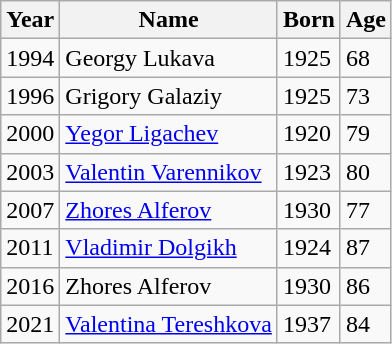<table class="wikitable">
<tr>
<th>Year</th>
<th>Name</th>
<th>Born</th>
<th>Age</th>
</tr>
<tr>
<td>1994</td>
<td>Georgy Lukava</td>
<td>1925</td>
<td>68</td>
</tr>
<tr>
<td>1996</td>
<td>Grigory Galaziy</td>
<td>1925</td>
<td>73</td>
</tr>
<tr>
<td>2000</td>
<td><a href='#'>Yegor Ligachev</a></td>
<td>1920</td>
<td>79</td>
</tr>
<tr>
<td>2003</td>
<td><a href='#'>Valentin Varennikov</a></td>
<td>1923</td>
<td>80</td>
</tr>
<tr>
<td>2007</td>
<td><a href='#'>Zhores Alferov</a></td>
<td>1930</td>
<td>77</td>
</tr>
<tr>
<td>2011</td>
<td><a href='#'>Vladimir Dolgikh</a></td>
<td>1924</td>
<td>87</td>
</tr>
<tr>
<td>2016</td>
<td>Zhores Alferov</td>
<td>1930</td>
<td>86</td>
</tr>
<tr>
<td>2021</td>
<td><a href='#'>Valentina Tereshkova</a></td>
<td>1937</td>
<td>84</td>
</tr>
</table>
